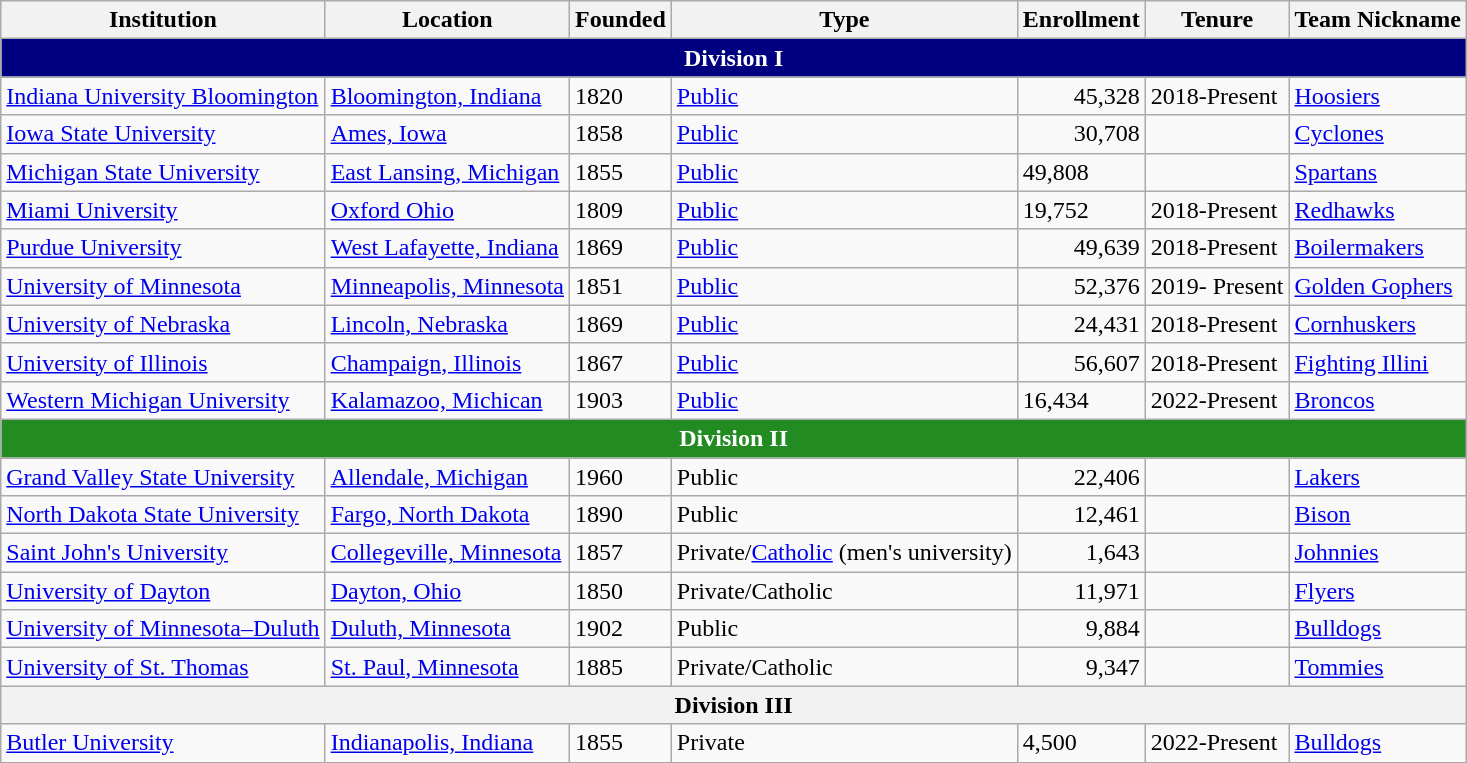<table class="wikitable">
<tr>
<th>Institution</th>
<th>Location</th>
<th>Founded</th>
<th>Type</th>
<th>Enrollment</th>
<th>Tenure</th>
<th>Team Nickname</th>
</tr>
<tr>
<th colspan="7" style="background:navy; color:white;">Division I</th>
</tr>
<tr>
<td><a href='#'>Indiana University Bloomington</a></td>
<td><a href='#'>Bloomington, Indiana</a></td>
<td>1820</td>
<td><a href='#'>Public</a></td>
<td align="right">45,328</td>
<td>2018-Present</td>
<td><a href='#'>Hoosiers</a></td>
</tr>
<tr>
<td><a href='#'>Iowa State University</a></td>
<td><a href='#'>Ames, Iowa</a></td>
<td>1858</td>
<td><a href='#'>Public</a></td>
<td align="right">30,708</td>
<td></td>
<td><a href='#'>Cyclones</a></td>
</tr>
<tr>
<td><a href='#'>Michigan State University</a></td>
<td><a href='#'>East Lansing, Michigan</a></td>
<td>1855</td>
<td><a href='#'>Public</a></td>
<td>49,808</td>
<td></td>
<td><a href='#'>Spartans</a></td>
</tr>
<tr>
<td><a href='#'>Miami University</a></td>
<td><a href='#'>Oxford Ohio</a></td>
<td>1809</td>
<td><a href='#'>Public</a></td>
<td>19,752</td>
<td>2018-Present</td>
<td><a href='#'>Redhawks</a></td>
</tr>
<tr>
<td><a href='#'>Purdue University</a></td>
<td><a href='#'>West Lafayette, Indiana</a></td>
<td>1869</td>
<td><a href='#'>Public</a></td>
<td align="right">49,639</td>
<td>2018-Present</td>
<td><a href='#'>Boilermakers</a></td>
</tr>
<tr>
<td><a href='#'>University of Minnesota</a></td>
<td><a href='#'>Minneapolis, Minnesota</a></td>
<td>1851</td>
<td><a href='#'>Public</a></td>
<td align=right>52,376</td>
<td>2019- Present</td>
<td><a href='#'>Golden Gophers</a></td>
</tr>
<tr>
<td><a href='#'>University of Nebraska</a></td>
<td><a href='#'>Lincoln, Nebraska</a></td>
<td>1869</td>
<td><a href='#'>Public</a></td>
<td align="right">24,431</td>
<td>2018-Present</td>
<td><a href='#'>Cornhuskers</a></td>
</tr>
<tr>
<td><a href='#'>University of Illinois</a></td>
<td><a href='#'>Champaign, Illinois</a></td>
<td>1867</td>
<td><a href='#'>Public</a></td>
<td align="right">56,607</td>
<td>2018-Present</td>
<td><a href='#'>Fighting Illini</a></td>
</tr>
<tr>
<td><a href='#'>Western Michigan University</a></td>
<td><a href='#'>Kalamazoo, Michican</a></td>
<td>1903</td>
<td><a href='#'>Public</a></td>
<td>16,434</td>
<td>2022-Present</td>
<td><a href='#'>Broncos</a></td>
</tr>
<tr>
<th colspan="7" style="background:forestgreen; color:white;">Division II</th>
</tr>
<tr>
<td><a href='#'>Grand Valley State University</a></td>
<td><a href='#'>Allendale, Michigan</a></td>
<td>1960</td>
<td>Public</td>
<td align="right">22,406</td>
<td></td>
<td><a href='#'>Lakers</a></td>
</tr>
<tr>
<td><a href='#'>North Dakota State University</a></td>
<td><a href='#'>Fargo, North Dakota</a></td>
<td>1890</td>
<td>Public</td>
<td align="right">12,461</td>
<td></td>
<td><a href='#'>Bison</a></td>
</tr>
<tr>
<td><a href='#'>Saint John's University</a></td>
<td><a href='#'>Collegeville, Minnesota</a></td>
<td>1857</td>
<td>Private/<a href='#'>Catholic</a> (men's university)</td>
<td align="right">1,643</td>
<td></td>
<td><a href='#'>Johnnies</a></td>
</tr>
<tr>
<td><a href='#'>University of Dayton</a></td>
<td><a href='#'>Dayton, Ohio</a></td>
<td>1850</td>
<td>Private/Catholic</td>
<td align="right">11,971</td>
<td></td>
<td><a href='#'>Flyers</a></td>
</tr>
<tr>
<td><a href='#'>University of Minnesota–Duluth</a></td>
<td><a href='#'>Duluth, Minnesota</a></td>
<td>1902</td>
<td>Public</td>
<td align="right">9,884</td>
<td></td>
<td><a href='#'>Bulldogs</a></td>
</tr>
<tr>
<td><a href='#'>University of St. Thomas</a></td>
<td><a href='#'>St. Paul, Minnesota</a></td>
<td>1885</td>
<td>Private/Catholic</td>
<td align=right>9,347</td>
<td></td>
<td><a href='#'>Tommies</a></td>
</tr>
<tr>
<th colspan="7">Division III</th>
</tr>
<tr>
<td><a href='#'>Butler University</a></td>
<td><a href='#'>Indianapolis, Indiana</a></td>
<td>1855</td>
<td>Private</td>
<td>4,500</td>
<td>2022-Present</td>
<td><a href='#'>Bulldogs</a></td>
</tr>
</table>
